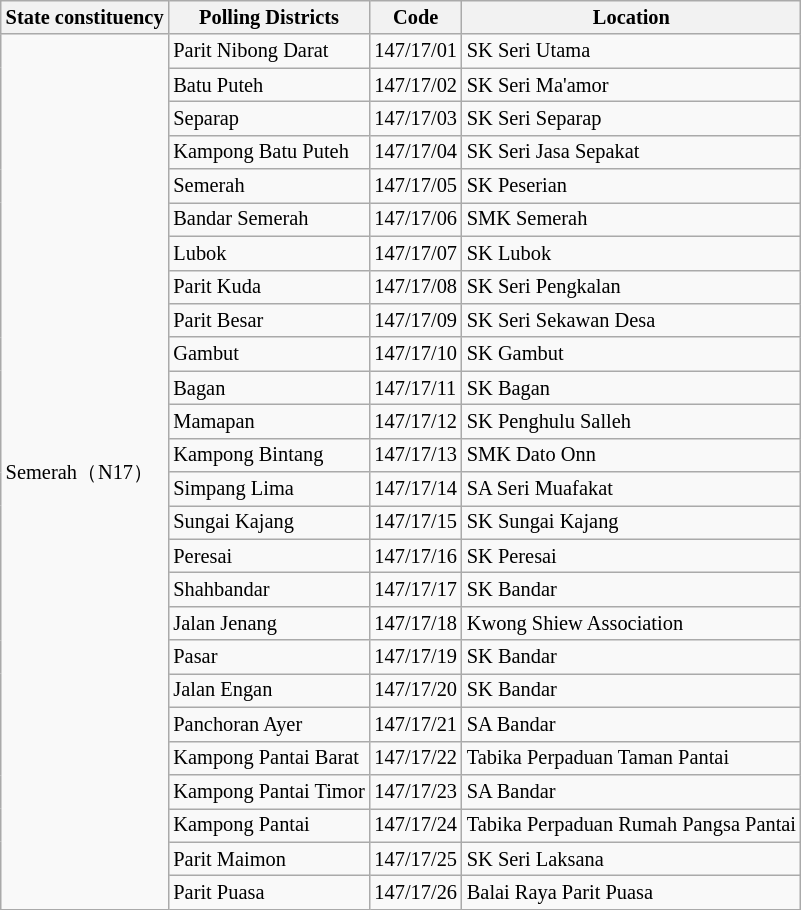<table class="wikitable sortable mw-collapsible" style="white-space:nowrap;font-size:85%">
<tr>
<th>State constituency</th>
<th>Polling Districts</th>
<th>Code</th>
<th>Location</th>
</tr>
<tr>
<td rowspan="26">Semerah（N17）</td>
<td>Parit Nibong Darat</td>
<td>147/17/01</td>
<td>SK Seri Utama</td>
</tr>
<tr>
<td>Batu Puteh</td>
<td>147/17/02</td>
<td>SK Seri Ma'amor</td>
</tr>
<tr>
<td>Separap</td>
<td>147/17/03</td>
<td>SK Seri Separap</td>
</tr>
<tr>
<td>Kampong Batu Puteh</td>
<td>147/17/04</td>
<td>SK Seri Jasa Sepakat</td>
</tr>
<tr>
<td>Semerah</td>
<td>147/17/05</td>
<td>SK Peserian</td>
</tr>
<tr>
<td>Bandar Semerah</td>
<td>147/17/06</td>
<td>SMK Semerah</td>
</tr>
<tr>
<td>Lubok</td>
<td>147/17/07</td>
<td>SK Lubok</td>
</tr>
<tr>
<td>Parit Kuda</td>
<td>147/17/08</td>
<td>SK Seri Pengkalan</td>
</tr>
<tr>
<td>Parit Besar</td>
<td>147/17/09</td>
<td>SK Seri Sekawan Desa</td>
</tr>
<tr>
<td>Gambut</td>
<td>147/17/10</td>
<td>SK Gambut</td>
</tr>
<tr>
<td>Bagan</td>
<td>147/17/11</td>
<td>SK Bagan</td>
</tr>
<tr>
<td>Mamapan</td>
<td>147/17/12</td>
<td>SK Penghulu Salleh</td>
</tr>
<tr>
<td>Kampong Bintang</td>
<td>147/17/13</td>
<td>SMK Dato Onn</td>
</tr>
<tr>
<td>Simpang Lima</td>
<td>147/17/14</td>
<td>SA Seri Muafakat</td>
</tr>
<tr>
<td>Sungai Kajang</td>
<td>147/17/15</td>
<td>SK Sungai Kajang</td>
</tr>
<tr>
<td>Peresai</td>
<td>147/17/16</td>
<td>SK Peresai</td>
</tr>
<tr>
<td>Shahbandar</td>
<td>147/17/17</td>
<td>SK Bandar</td>
</tr>
<tr>
<td>Jalan Jenang</td>
<td>147/17/18</td>
<td>Kwong Shiew Association</td>
</tr>
<tr>
<td>Pasar</td>
<td>147/17/19</td>
<td>SK Bandar</td>
</tr>
<tr>
<td>Jalan Engan</td>
<td>147/17/20</td>
<td>SK Bandar</td>
</tr>
<tr>
<td>Panchoran Ayer</td>
<td>147/17/21</td>
<td>SA Bandar</td>
</tr>
<tr>
<td>Kampong Pantai Barat</td>
<td>147/17/22</td>
<td>Tabika Perpaduan Taman Pantai</td>
</tr>
<tr>
<td>Kampong Pantai Timor</td>
<td>147/17/23</td>
<td>SA Bandar</td>
</tr>
<tr>
<td>Kampong Pantai</td>
<td>147/17/24</td>
<td>Tabika Perpaduan Rumah Pangsa Pantai</td>
</tr>
<tr>
<td>Parit Maimon</td>
<td>147/17/25</td>
<td>SK Seri Laksana</td>
</tr>
<tr>
<td>Parit Puasa</td>
<td>147/17/26</td>
<td>Balai Raya Parit Puasa</td>
</tr>
</table>
